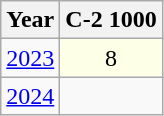<table class="wikitable" style="text-align:center;">
<tr>
<th>Year</th>
<th>C-2 1000</th>
</tr>
<tr>
<td><a href='#'>2023</a></td>
<td style="background:#fdffe7">8</td>
</tr>
<tr>
<td><a href='#'>2024</a></td>
<td></td>
</tr>
</table>
